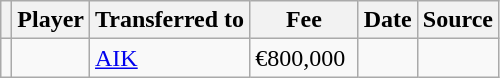<table class="wikitable plainrowheaders sortable">
<tr>
<th></th>
<th scope="col">Player</th>
<th>Transferred to</th>
<th style="width: 65px;">Fee</th>
<th scope="col">Date</th>
<th scope="col">Source</th>
</tr>
<tr>
<td align="center"></td>
<td></td>
<td> <a href='#'>AIK</a></td>
<td>€800,000</td>
<td></td>
<td></td>
</tr>
</table>
